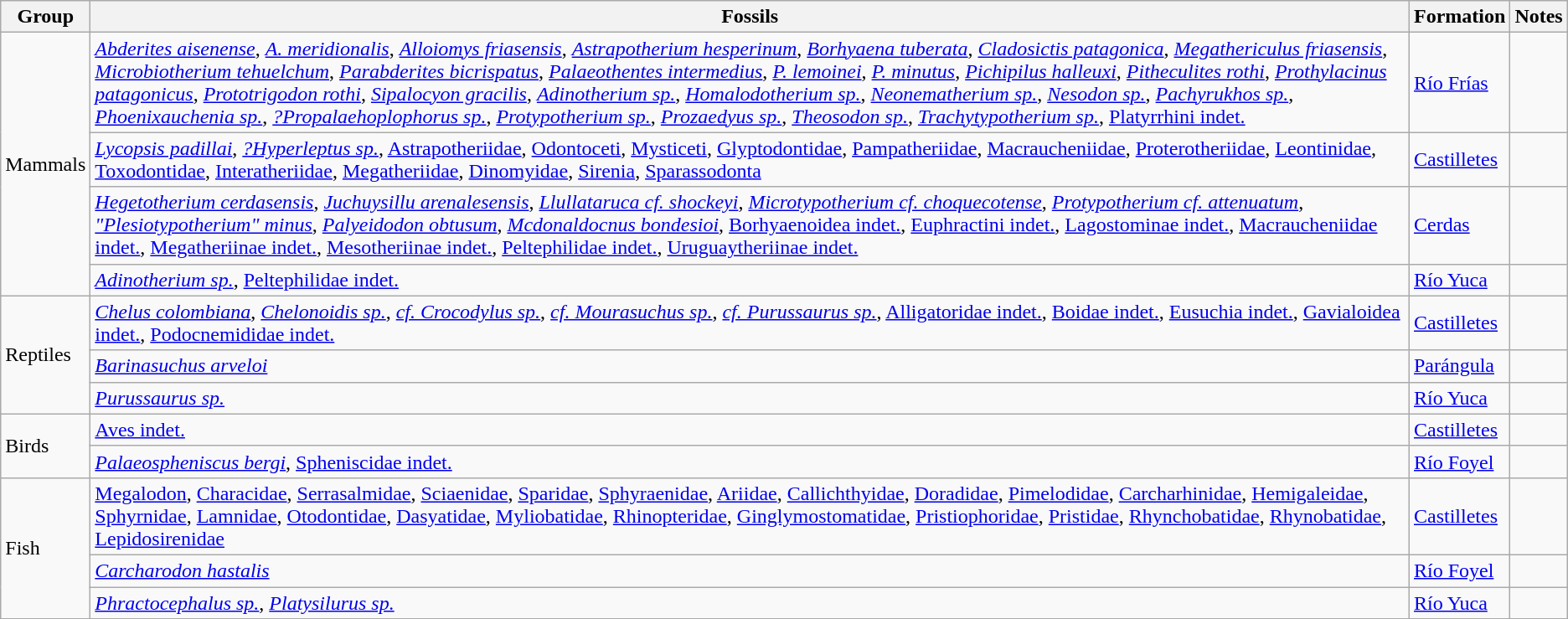<table class="wikitable sortable">
<tr>
<th>Group</th>
<th>Fossils</th>
<th>Formation</th>
<th class=unsortable>Notes</th>
</tr>
<tr>
<td rowspan=4>Mammals</td>
<td><em><a href='#'>Abderites aisenense</a></em>, <em><a href='#'>A. meridionalis</a></em>, <em><a href='#'>Alloiomys friasensis</a></em>, <em><a href='#'>Astrapotherium hesperinum</a></em>, <em><a href='#'>Borhyaena tuberata</a></em>, <em><a href='#'>Cladosictis patagonica</a></em>, <em><a href='#'>Megathericulus friasensis</a></em>, <em><a href='#'>Microbiotherium tehuelchum</a></em>, <em><a href='#'>Parabderites bicrispatus</a></em>, <em><a href='#'>Palaeothentes intermedius</a></em>, <em><a href='#'>P. lemoinei</a></em>, <em><a href='#'>P. minutus</a></em>, <em><a href='#'>Pichipilus halleuxi</a></em>, <em><a href='#'>Pitheculites rothi</a></em>, <em><a href='#'>Prothylacinus patagonicus</a></em>, <em><a href='#'>Prototrigodon rothi</a></em>, <em><a href='#'>Sipalocyon gracilis</a></em>, <em><a href='#'>Adinotherium sp.</a></em>, <em><a href='#'>Homalodotherium sp.</a></em>, <em><a href='#'>Neonematherium sp.</a></em>, <em><a href='#'>Nesodon sp.</a></em>, <em><a href='#'>Pachyrukhos sp.</a></em>, <em><a href='#'>Phoenixauchenia sp.</a></em>, <em><a href='#'>?Propalaehoplophorus sp.</a></em>, <em><a href='#'>Protypotherium sp.</a></em>, <em><a href='#'>Prozaedyus sp.</a></em>, <em><a href='#'>Theosodon sp.</a></em>, <em><a href='#'>Trachytypotherium sp.</a></em>, <a href='#'>Platyrrhini indet.</a></td>
<td><a href='#'>Río Frías</a></td>
<td></td>
</tr>
<tr>
<td><em><a href='#'>Lycopsis padillai</a></em>, <em><a href='#'>?Hyperleptus sp.</a></em>, <a href='#'>Astrapotheriidae</a>, <a href='#'>Odontoceti</a>, <a href='#'>Mysticeti</a>, <a href='#'>Glyptodontidae</a>, <a href='#'>Pampatheriidae</a>, <a href='#'>Macraucheniidae</a>, <a href='#'>Proterotheriidae</a>, <a href='#'>Leontinidae</a>, <a href='#'>Toxodontidae</a>, <a href='#'>Interatheriidae</a>, <a href='#'>Megatheriidae</a>, <a href='#'>Dinomyidae</a>, <a href='#'>Sirenia</a>, <a href='#'>Sparassodonta</a></td>
<td><a href='#'>Castilletes</a></td>
<td></td>
</tr>
<tr>
<td><em><a href='#'>Hegetotherium cerdasensis</a></em>, <em><a href='#'>Juchuysillu arenalesensis</a></em>, <em><a href='#'>Llullataruca cf. shockeyi</a></em>, <em><a href='#'>Microtypotherium cf. choquecotense</a></em>, <em><a href='#'>Protypotherium cf. attenuatum</a></em>, <em><a href='#'>"Plesiotypotherium" minus</a></em>, <em><a href='#'>Palyeidodon obtusum</a></em>, <em><a href='#'>Mcdonaldocnus bondesioi</a></em>, <a href='#'>Borhyaenoidea indet.</a>, <a href='#'>Euphractini indet.</a>, <a href='#'>Lagostominae indet.</a>, <a href='#'>Macraucheniidae indet.</a>, <a href='#'>Megatheriinae indet.</a>, <a href='#'>Mesotheriinae indet.</a>, <a href='#'>Peltephilidae indet.</a>, <a href='#'>Uruguaytheriinae indet.</a></td>
<td><a href='#'>Cerdas</a></td>
<td align=center></td>
</tr>
<tr>
<td><em><a href='#'>Adinotherium sp.</a></em>, <a href='#'>Peltephilidae indet.</a></td>
<td><a href='#'>Río Yuca</a></td>
<td></td>
</tr>
<tr>
<td rowspan=3>Reptiles</td>
<td><em><a href='#'>Chelus colombiana</a></em>, <em><a href='#'>Chelonoidis sp.</a></em>, <em><a href='#'>cf. Crocodylus sp.</a></em>, <em><a href='#'>cf. Mourasuchus sp.</a></em>, <em><a href='#'>cf. Purussaurus sp.</a></em>, <a href='#'>Alligatoridae indet.</a>, <a href='#'>Boidae indet.</a>, <a href='#'>Eusuchia indet.</a>, <a href='#'>Gavialoidea indet.</a>, <a href='#'>Podocnemididae indet.</a></td>
<td><a href='#'>Castilletes</a></td>
<td></td>
</tr>
<tr>
<td><em><a href='#'>Barinasuchus arveloi</a></em></td>
<td><a href='#'>Parángula</a></td>
<td></td>
</tr>
<tr>
<td><em><a href='#'>Purussaurus sp.</a></em></td>
<td><a href='#'>Río Yuca</a></td>
<td></td>
</tr>
<tr>
<td rowspan=2>Birds</td>
<td><a href='#'>Aves indet.</a></td>
<td><a href='#'>Castilletes</a></td>
<td></td>
</tr>
<tr>
<td><em><a href='#'>Palaeospheniscus bergi</a></em>, <a href='#'>Spheniscidae indet.</a></td>
<td><a href='#'>Río Foyel</a></td>
<td></td>
</tr>
<tr>
<td rowspan=3>Fish</td>
<td><a href='#'>Megalodon</a>, <a href='#'>Characidae</a>, <a href='#'>Serrasalmidae</a>, <a href='#'>Sciaenidae</a>, <a href='#'>Sparidae</a>, <a href='#'>Sphyraenidae</a>, <a href='#'>Ariidae</a>, <a href='#'>Callichthyidae</a>, <a href='#'>Doradidae</a>, <a href='#'>Pimelodidae</a>, <a href='#'>Carcharhinidae</a>, <a href='#'>Hemigaleidae</a>, <a href='#'>Sphyrnidae</a>, <a href='#'>Lamnidae</a>, <a href='#'>Otodontidae</a>, <a href='#'>Dasyatidae</a>, <a href='#'>Myliobatidae</a>, <a href='#'>Rhinopteridae</a>, <a href='#'>Ginglymostomatidae</a>, <a href='#'>Pristiophoridae</a>, <a href='#'>Pristidae</a>, <a href='#'>Rhynchobatidae</a>, <a href='#'>Rhynobatidae</a>, <a href='#'>Lepidosirenidae</a></td>
<td><a href='#'>Castilletes</a></td>
<td></td>
</tr>
<tr>
<td><em><a href='#'>Carcharodon hastalis</a></em></td>
<td><a href='#'>Río Foyel</a></td>
<td></td>
</tr>
<tr>
<td><em><a href='#'>Phractocephalus sp.</a></em>, <em><a href='#'>Platysilurus sp.</a></em></td>
<td><a href='#'>Río Yuca</a></td>
<td></td>
</tr>
<tr>
</tr>
</table>
